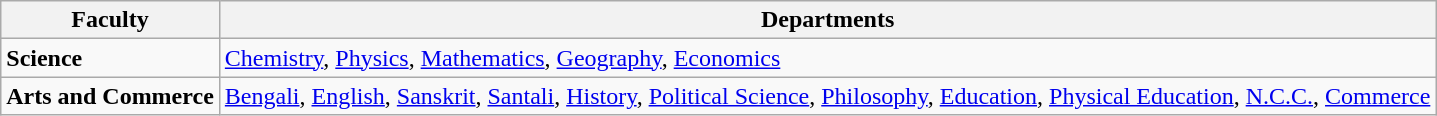<table class="wikitable sortable">
<tr>
<th>Faculty</th>
<th>Departments</th>
</tr>
<tr>
<td><strong>Science</strong></td>
<td><a href='#'>Chemistry</a>, <a href='#'>Physics</a>, <a href='#'>Mathematics</a>, <a href='#'>Geography</a>, <a href='#'>Economics</a></td>
</tr>
<tr>
<td><strong>Arts and Commerce</strong></td>
<td><a href='#'>Bengali</a>, <a href='#'>English</a>, <a href='#'>Sanskrit</a>, <a href='#'>Santali</a>, <a href='#'>History</a>, <a href='#'>Political Science</a>, <a href='#'>Philosophy</a>, <a href='#'>Education</a>, <a href='#'>Physical Education</a>, <a href='#'>N.C.C.</a>, <a href='#'>Commerce</a></td>
</tr>
</table>
